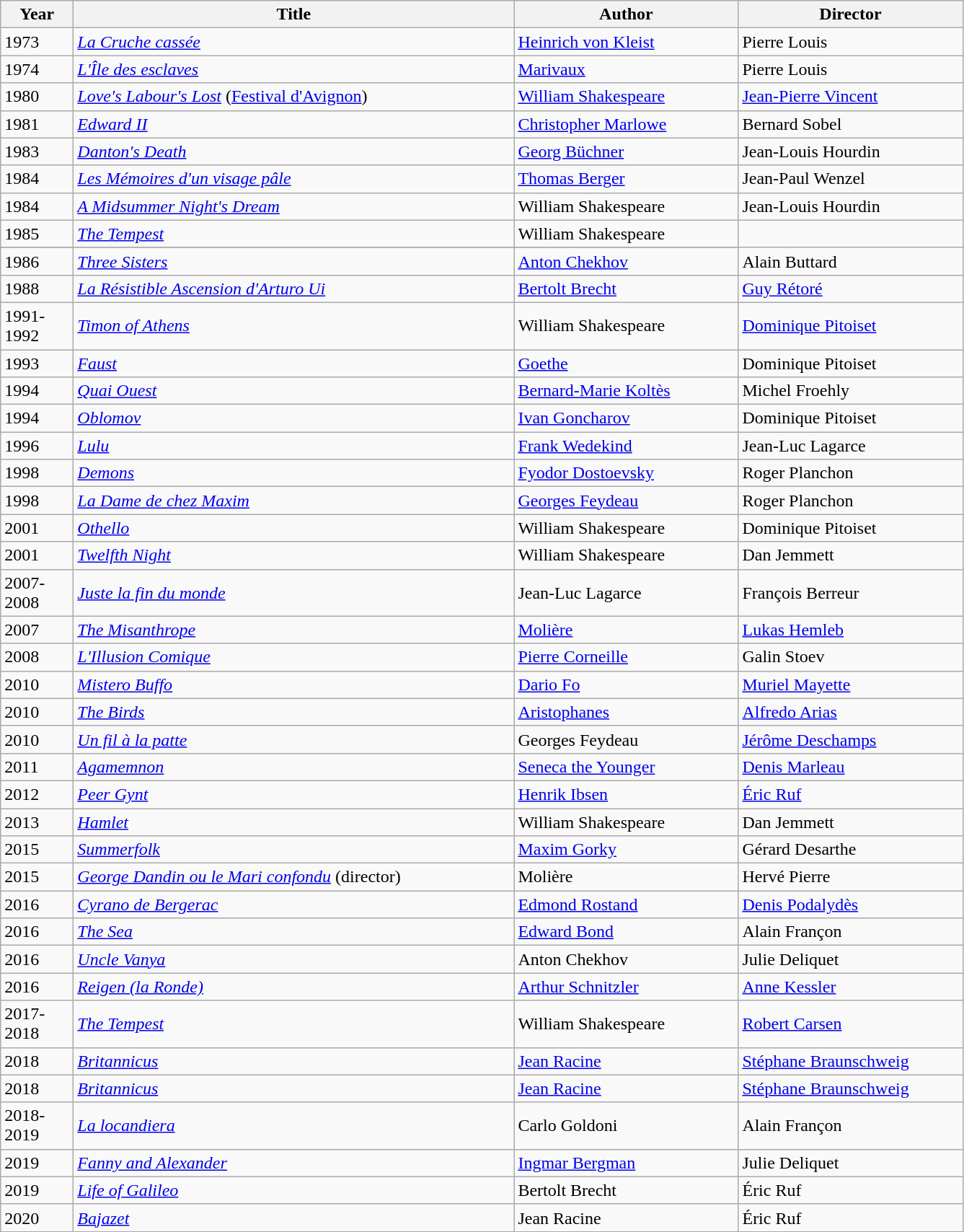<table class="wikitable">
<tr>
<th width=60>Year</th>
<th width=400>Title</th>
<th width=200>Author</th>
<th width=200>Director</th>
</tr>
<tr>
<td>1973</td>
<td><em><a href='#'>La Cruche cassée</a></em></td>
<td><a href='#'>Heinrich von Kleist</a></td>
<td>Pierre Louis</td>
</tr>
<tr>
<td>1974</td>
<td><em><a href='#'>L'Île des esclaves</a></em></td>
<td><a href='#'>Marivaux</a></td>
<td>Pierre Louis</td>
</tr>
<tr>
<td>1980</td>
<td><em><a href='#'>Love's Labour's Lost</a></em> (<a href='#'>Festival d'Avignon</a>)</td>
<td><a href='#'>William Shakespeare</a></td>
<td><a href='#'>Jean-Pierre Vincent</a></td>
</tr>
<tr>
<td>1981</td>
<td><em><a href='#'>Edward II</a></em></td>
<td><a href='#'>Christopher Marlowe</a></td>
<td>Bernard Sobel</td>
</tr>
<tr>
<td>1983</td>
<td><em><a href='#'>Danton's Death</a></em></td>
<td><a href='#'>Georg Büchner</a></td>
<td>Jean-Louis Hourdin</td>
</tr>
<tr>
<td>1984</td>
<td><em><a href='#'>Les Mémoires d'un visage pâle</a></em></td>
<td><a href='#'>Thomas Berger</a></td>
<td>Jean-Paul Wenzel</td>
</tr>
<tr>
<td>1984</td>
<td><em><a href='#'>A Midsummer Night's Dream</a></em></td>
<td>William Shakespeare</td>
<td>Jean-Louis Hourdin</td>
</tr>
<tr>
<td>1985</td>
<td><em><a href='#'>The Tempest</a></em></td>
<td>William Shakespeare</td>
</tr>
<tr>
</tr>
<tr>
<td>1986</td>
<td><em><a href='#'>Three Sisters</a></em></td>
<td><a href='#'>Anton Chekhov</a></td>
<td>Alain Buttard</td>
</tr>
<tr>
<td>1988</td>
<td><em><a href='#'>La Résistible Ascension d'Arturo Ui</a></em></td>
<td><a href='#'>Bertolt Brecht</a></td>
<td><a href='#'>Guy Rétoré</a></td>
</tr>
<tr>
<td>1991-1992</td>
<td><em><a href='#'>Timon of Athens</a></em></td>
<td>William Shakespeare</td>
<td><a href='#'>Dominique Pitoiset</a></td>
</tr>
<tr>
<td>1993</td>
<td><em><a href='#'>Faust</a></em></td>
<td><a href='#'>Goethe</a></td>
<td>Dominique Pitoiset</td>
</tr>
<tr>
<td>1994</td>
<td><em><a href='#'>Quai Ouest</a></em></td>
<td><a href='#'>Bernard-Marie Koltès</a></td>
<td>Michel Froehly</td>
</tr>
<tr>
<td>1994</td>
<td><em><a href='#'>Oblomov</a></em></td>
<td><a href='#'>Ivan Goncharov</a></td>
<td>Dominique Pitoiset</td>
</tr>
<tr>
<td>1996</td>
<td><em><a href='#'>Lulu</a></em></td>
<td><a href='#'>Frank Wedekind</a></td>
<td>Jean-Luc Lagarce</td>
</tr>
<tr>
<td>1998</td>
<td><em><a href='#'>Demons</a></em></td>
<td><a href='#'>Fyodor Dostoevsky</a></td>
<td>Roger Planchon</td>
</tr>
<tr>
<td>1998</td>
<td><em><a href='#'>La Dame de chez Maxim</a></em></td>
<td><a href='#'>Georges Feydeau</a></td>
<td>Roger Planchon</td>
</tr>
<tr>
<td>2001</td>
<td><em><a href='#'>Othello</a></em></td>
<td>William Shakespeare</td>
<td>Dominique Pitoiset</td>
</tr>
<tr>
<td>2001</td>
<td><em><a href='#'>Twelfth Night</a></em></td>
<td>William Shakespeare</td>
<td>Dan Jemmett</td>
</tr>
<tr>
<td>2007-2008</td>
<td><em><a href='#'>Juste la fin du monde</a></em></td>
<td>Jean-Luc Lagarce</td>
<td>François Berreur</td>
</tr>
<tr>
<td>2007</td>
<td><em><a href='#'>The Misanthrope</a></em></td>
<td><a href='#'>Molière</a></td>
<td><a href='#'>Lukas Hemleb</a></td>
</tr>
<tr>
<td>2008</td>
<td><em><a href='#'>L'Illusion Comique</a></em></td>
<td><a href='#'>Pierre Corneille</a></td>
<td>Galin Stoev</td>
</tr>
<tr>
<td>2010</td>
<td><em><a href='#'>Mistero Buffo</a></em></td>
<td><a href='#'>Dario Fo</a></td>
<td><a href='#'>Muriel Mayette</a></td>
</tr>
<tr>
<td>2010</td>
<td><em><a href='#'>The Birds</a></em></td>
<td><a href='#'>Aristophanes</a></td>
<td><a href='#'>Alfredo Arias</a></td>
</tr>
<tr>
<td>2010</td>
<td><em><a href='#'>Un fil à la patte</a></em></td>
<td>Georges Feydeau</td>
<td><a href='#'>Jérôme Deschamps</a></td>
</tr>
<tr>
<td>2011</td>
<td><em><a href='#'>Agamemnon</a></em></td>
<td><a href='#'>Seneca the Younger</a></td>
<td><a href='#'>Denis Marleau</a></td>
</tr>
<tr>
<td>2012</td>
<td><em><a href='#'>Peer Gynt</a></em></td>
<td><a href='#'>Henrik Ibsen</a></td>
<td><a href='#'>Éric Ruf</a></td>
</tr>
<tr>
<td>2013</td>
<td><em><a href='#'>Hamlet</a></em></td>
<td>William Shakespeare</td>
<td>Dan Jemmett</td>
</tr>
<tr>
<td>2015</td>
<td><em><a href='#'>Summerfolk</a></em></td>
<td><a href='#'>Maxim Gorky</a></td>
<td>Gérard Desarthe</td>
</tr>
<tr>
<td>2015</td>
<td><em><a href='#'>George Dandin ou le Mari confondu</a></em> (director)</td>
<td>Molière</td>
<td>Hervé Pierre</td>
</tr>
<tr>
<td>2016</td>
<td><em><a href='#'>Cyrano de Bergerac</a></em></td>
<td><a href='#'>Edmond Rostand</a></td>
<td><a href='#'>Denis Podalydès</a></td>
</tr>
<tr>
<td>2016</td>
<td><em><a href='#'>The Sea</a></em></td>
<td><a href='#'>Edward Bond</a></td>
<td>Alain Françon</td>
</tr>
<tr>
<td>2016</td>
<td><em><a href='#'>Uncle Vanya</a></em></td>
<td>Anton Chekhov</td>
<td>Julie Deliquet</td>
</tr>
<tr>
<td>2016</td>
<td><em><a href='#'>Reigen (la Ronde)</a></em></td>
<td><a href='#'>Arthur Schnitzler</a></td>
<td><a href='#'>Anne Kessler</a></td>
</tr>
<tr>
<td>2017-2018</td>
<td><em><a href='#'>The Tempest</a></em></td>
<td>William Shakespeare</td>
<td><a href='#'>Robert Carsen</a></td>
</tr>
<tr>
<td>2018</td>
<td><em><a href='#'>Britannicus</a></em></td>
<td><a href='#'>Jean Racine</a></td>
<td><a href='#'>Stéphane Braunschweig</a></td>
</tr>
<tr>
<td>2018</td>
<td><em><a href='#'>Britannicus</a></em></td>
<td><a href='#'>Jean Racine</a></td>
<td><a href='#'>Stéphane Braunschweig</a></td>
</tr>
<tr>
<td>2018-2019</td>
<td><em><a href='#'>La locandiera</a></em></td>
<td>Carlo Goldoni</td>
<td>Alain Françon</td>
</tr>
<tr>
<td>2019</td>
<td><em><a href='#'>Fanny and Alexander</a></em></td>
<td><a href='#'>Ingmar Bergman</a></td>
<td>Julie Deliquet</td>
</tr>
<tr>
<td>2019</td>
<td><em><a href='#'>Life of Galileo</a></em></td>
<td>Bertolt Brecht</td>
<td>Éric Ruf</td>
</tr>
<tr>
<td>2020</td>
<td><em><a href='#'>Bajazet</a></em></td>
<td>Jean Racine</td>
<td>Éric Ruf</td>
</tr>
<tr>
</tr>
</table>
